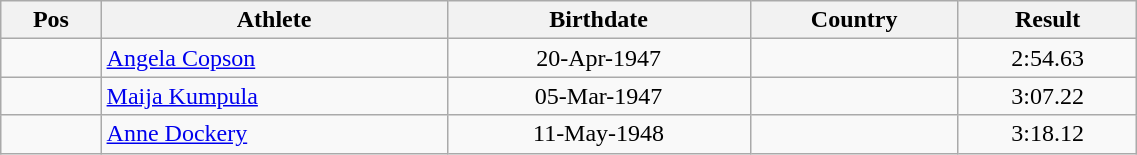<table class="wikitable"  style="text-align:center; width:60%;">
<tr>
<th>Pos</th>
<th>Athlete</th>
<th>Birthdate</th>
<th>Country</th>
<th>Result</th>
</tr>
<tr>
<td align=center></td>
<td align=left><a href='#'>Angela Copson</a></td>
<td>20-Apr-1947</td>
<td align=left></td>
<td>2:54.63</td>
</tr>
<tr>
<td align=center></td>
<td align=left><a href='#'>Maija Kumpula</a></td>
<td>05-Mar-1947</td>
<td align=left></td>
<td>3:07.22</td>
</tr>
<tr>
<td align=center></td>
<td align=left><a href='#'>Anne Dockery</a></td>
<td>11-May-1948</td>
<td align=left></td>
<td>3:18.12</td>
</tr>
</table>
